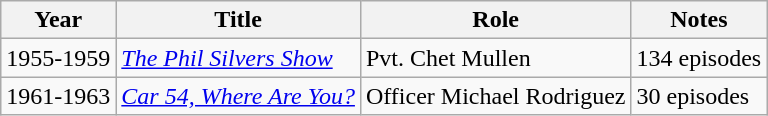<table class="wikitable">
<tr>
<th>Year</th>
<th>Title</th>
<th>Role</th>
<th>Notes</th>
</tr>
<tr>
<td>1955-1959</td>
<td><em><a href='#'>The Phil Silvers Show</a></em></td>
<td>Pvt. Chet Mullen</td>
<td>134 episodes</td>
</tr>
<tr>
<td>1961-1963</td>
<td><em><a href='#'>Car 54, Where Are You?</a></em></td>
<td>Officer Michael Rodriguez</td>
<td>30 episodes</td>
</tr>
</table>
